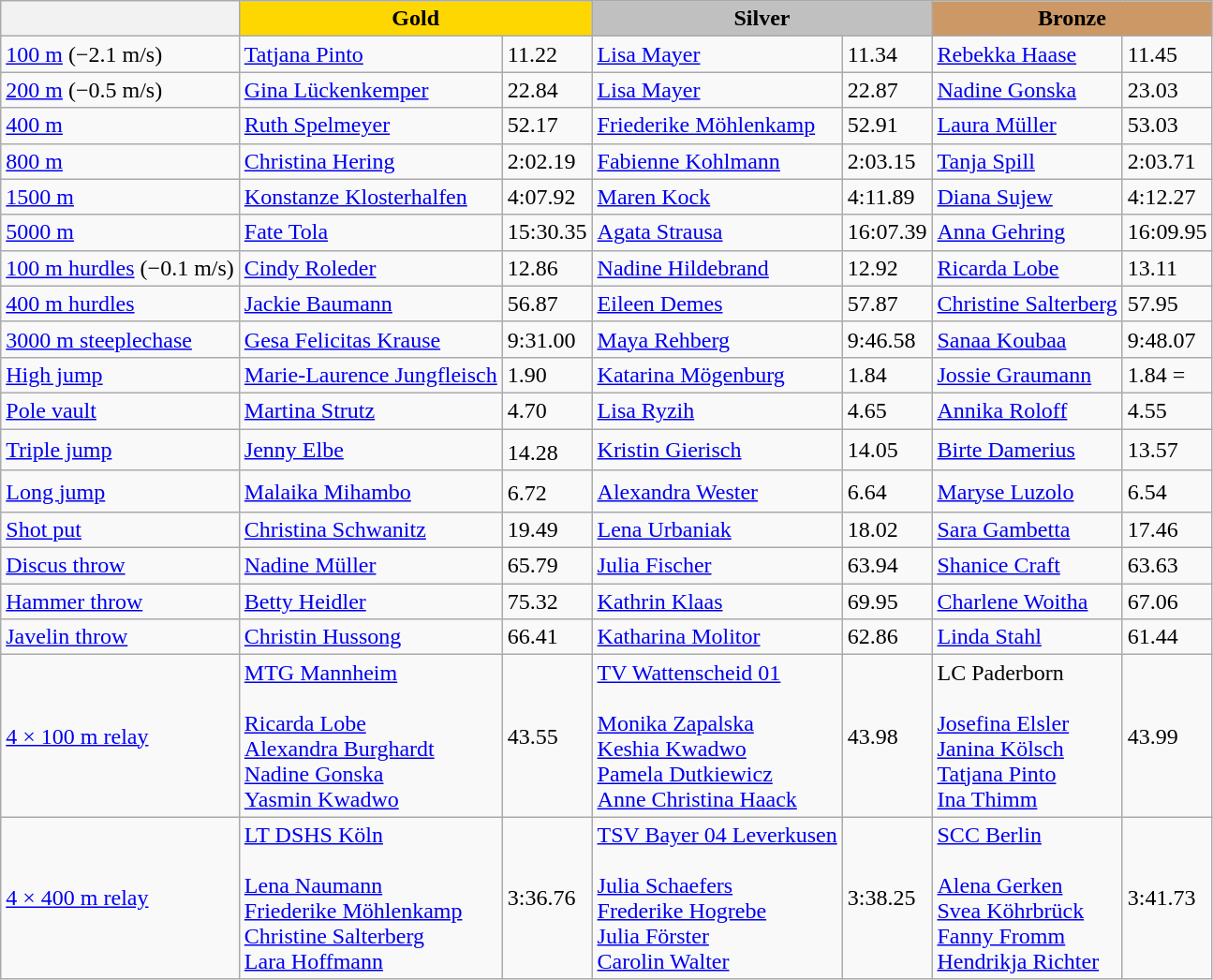<table class="wikitable">
<tr>
<th></th>
<th style="background:gold;" colspan=2>Gold</th>
<th style="background:silver;" colspan=2>Silver</th>
<th style="background:#cc9966;" colspan=2>Bronze</th>
</tr>
<tr>
<td><a href='#'>100 m</a> (−2.1 m/s)</td>
<td><a href='#'>Tatjana Pinto</a></td>
<td>11.22</td>
<td><a href='#'>Lisa Mayer</a></td>
<td>11.34</td>
<td><a href='#'>Rebekka Haase</a></td>
<td>11.45</td>
</tr>
<tr>
<td><a href='#'>200 m</a> (−0.5 m/s)</td>
<td><a href='#'>Gina Lückenkemper</a></td>
<td>22.84</td>
<td><a href='#'>Lisa Mayer</a></td>
<td>22.87 </td>
<td><a href='#'>Nadine Gonska</a></td>
<td>23.03 </td>
</tr>
<tr>
<td><a href='#'>400 m</a></td>
<td><a href='#'>Ruth Spelmeyer</a></td>
<td>52.17</td>
<td><a href='#'>Friederike Möhlenkamp</a></td>
<td>52.91</td>
<td><a href='#'>Laura Müller</a></td>
<td>53.03</td>
</tr>
<tr>
<td><a href='#'>800 m</a></td>
<td><a href='#'>Christina Hering</a></td>
<td>2:02.19</td>
<td><a href='#'>Fabienne Kohlmann</a></td>
<td>2:03.15</td>
<td><a href='#'>Tanja Spill</a></td>
<td>2:03.71 </td>
</tr>
<tr>
<td><a href='#'>1500 m</a></td>
<td><a href='#'>Konstanze Klosterhalfen</a></td>
<td>4:07.92</td>
<td><a href='#'>Maren Kock</a></td>
<td>4:11.89</td>
<td><a href='#'>Diana Sujew</a></td>
<td>4:12.27 </td>
</tr>
<tr>
<td><a href='#'>5000 m</a></td>
<td><a href='#'>Fate Tola</a></td>
<td>15:30.35 </td>
<td><a href='#'>Agata Strausa</a></td>
<td>16:07.39</td>
<td><a href='#'>Anna Gehring</a></td>
<td>16:09.95 </td>
</tr>
<tr>
<td><a href='#'>100 m hurdles</a> (−0.1 m/s)</td>
<td><a href='#'>Cindy Roleder</a></td>
<td>12.86</td>
<td><a href='#'>Nadine Hildebrand</a></td>
<td>12.92</td>
<td><a href='#'>Ricarda Lobe</a></td>
<td>13.11 </td>
</tr>
<tr>
<td><a href='#'>400 m hurdles</a></td>
<td><a href='#'>Jackie Baumann</a></td>
<td>56.87</td>
<td><a href='#'>Eileen Demes</a></td>
<td>57.87 </td>
<td><a href='#'>Christine Salterberg</a></td>
<td>57.95 </td>
</tr>
<tr>
<td><a href='#'>3000 m steeplechase</a></td>
<td><a href='#'>Gesa Felicitas Krause</a></td>
<td>9:31.00 </td>
<td><a href='#'>Maya Rehberg</a></td>
<td>9:46.58</td>
<td><a href='#'>Sanaa Koubaa</a></td>
<td>9:48.07</td>
</tr>
<tr>
<td><a href='#'>High jump</a></td>
<td><a href='#'>Marie-Laurence Jungfleisch</a></td>
<td>1.90</td>
<td><a href='#'>Katarina Mögenburg</a></td>
<td>1.84</td>
<td><a href='#'>Jossie Graumann</a></td>
<td>1.84 =</td>
</tr>
<tr>
<td><a href='#'>Pole vault</a></td>
<td><a href='#'>Martina Strutz</a></td>
<td>4.70 </td>
<td><a href='#'>Lisa Ryzih</a></td>
<td>4.65 </td>
<td><a href='#'>Annika Roloff</a></td>
<td>4.55 </td>
</tr>
<tr>
<td><a href='#'>Triple jump</a></td>
<td><a href='#'>Jenny Elbe</a></td>
<td>14.28 <sup></sup></td>
<td><a href='#'>Kristin Gierisch</a></td>
<td>14.05</td>
<td><a href='#'>Birte Damerius</a></td>
<td>13.57</td>
</tr>
<tr>
<td><a href='#'>Long jump</a></td>
<td><a href='#'>Malaika Mihambo</a></td>
<td>6.72 <sup></sup> </td>
<td><a href='#'>Alexandra Wester</a></td>
<td>6.64</td>
<td><a href='#'>Maryse Luzolo</a></td>
<td>6.54</td>
</tr>
<tr>
<td><a href='#'>Shot put</a></td>
<td><a href='#'>Christina Schwanitz</a></td>
<td>19.49 </td>
<td><a href='#'>Lena Urbaniak</a></td>
<td>18.02 </td>
<td><a href='#'>Sara Gambetta</a></td>
<td>17.46</td>
</tr>
<tr>
<td><a href='#'>Discus throw</a></td>
<td><a href='#'>Nadine Müller</a></td>
<td>65.79 </td>
<td><a href='#'>Julia Fischer</a></td>
<td>63.94</td>
<td><a href='#'>Shanice Craft</a></td>
<td>63.63</td>
</tr>
<tr>
<td><a href='#'>Hammer throw</a></td>
<td><a href='#'>Betty Heidler</a></td>
<td>75.32</td>
<td><a href='#'>Kathrin Klaas</a></td>
<td>69.95</td>
<td><a href='#'>Charlene Woitha</a></td>
<td>67.06</td>
</tr>
<tr>
<td><a href='#'>Javelin throw</a></td>
<td><a href='#'>Christin Hussong</a></td>
<td>66.41 </td>
<td><a href='#'>Katharina Molitor</a></td>
<td>62.86 </td>
<td><a href='#'>Linda Stahl</a></td>
<td>61.44</td>
</tr>
<tr>
<td><a href='#'>4 × 100 m relay</a></td>
<td><a href='#'>MTG Mannheim</a> <br><br><a href='#'>Ricarda Lobe</a> <br> <a href='#'>Alexandra Burghardt</a> <br> <a href='#'>Nadine Gonska</a> <br> <a href='#'>Yasmin Kwadwo</a></td>
<td>43.55 </td>
<td><a href='#'>TV Wattenscheid 01</a> <br><br><a href='#'>Monika Zapalska</a> <br> <a href='#'>Keshia Kwadwo</a> <br> <a href='#'>Pamela Dutkiewicz</a> <br> <a href='#'>Anne Christina Haack</a></td>
<td>43.98 </td>
<td>LC Paderborn <br><br><a href='#'>Josefina Elsler</a> <br> <a href='#'>Janina Kölsch</a> <br> <a href='#'>Tatjana Pinto</a> <br> <a href='#'>Ina Thimm</a></td>
<td>43.99 </td>
</tr>
<tr>
<td><a href='#'>4 × 400 m relay</a></td>
<td><a href='#'>LT DSHS Köln</a> <br><br><a href='#'>Lena Naumann</a> <br> <a href='#'>Friederike Möhlenkamp</a> <br> <a href='#'>Christine Salterberg</a> <br> <a href='#'>Lara Hoffmann</a></td>
<td>3:36.76 </td>
<td><a href='#'>TSV Bayer 04 Leverkusen</a> <br><br><a href='#'>Julia Schaefers</a> <br> <a href='#'>Frederike Hogrebe</a> <br> <a href='#'>Julia Förster</a> <br> <a href='#'>Carolin Walter</a></td>
<td>3:38.25</td>
<td><a href='#'>SCC Berlin</a> <br><br><a href='#'>Alena Gerken</a> <br> <a href='#'>Svea Köhrbrück</a> <br> <a href='#'>Fanny Fromm</a> <br> <a href='#'>Hendrikja Richter</a></td>
<td>3:41.73</td>
</tr>
</table>
